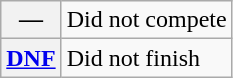<table class="wikitable">
<tr>
<th scope="row">—</th>
<td>Did not compete</td>
</tr>
<tr>
<th scope="row"><a href='#'>DNF</a></th>
<td>Did not finish</td>
</tr>
</table>
